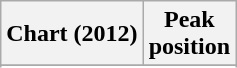<table class="wikitable sortable">
<tr>
<th>Chart (2012)</th>
<th>Peak<br>position</th>
</tr>
<tr>
</tr>
<tr>
</tr>
<tr>
</tr>
<tr>
</tr>
<tr>
</tr>
<tr>
</tr>
<tr>
</tr>
<tr>
</tr>
</table>
